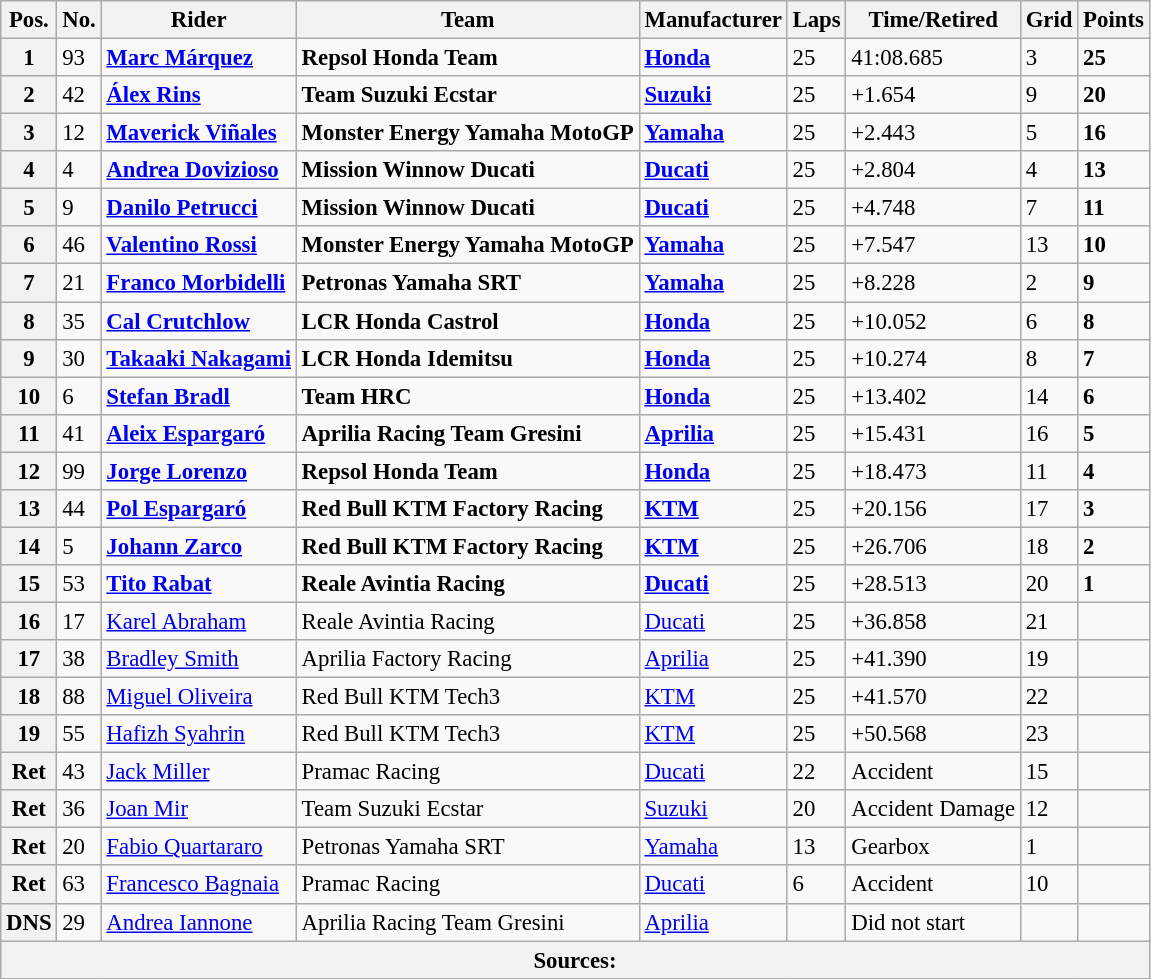<table class="wikitable" style="font-size: 95%;">
<tr>
<th>Pos.</th>
<th>No.</th>
<th>Rider</th>
<th>Team</th>
<th>Manufacturer</th>
<th>Laps</th>
<th>Time/Retired</th>
<th>Grid</th>
<th>Points</th>
</tr>
<tr>
<th>1</th>
<td>93</td>
<td> <strong><a href='#'>Marc Márquez</a></strong></td>
<td><strong>Repsol Honda Team</strong></td>
<td><strong><a href='#'>Honda</a></strong></td>
<td>25</td>
<td>41:08.685</td>
<td>3</td>
<td><strong>25</strong></td>
</tr>
<tr>
<th>2</th>
<td>42</td>
<td> <strong><a href='#'>Álex Rins</a></strong></td>
<td><strong>Team Suzuki Ecstar</strong></td>
<td><strong><a href='#'>Suzuki</a></strong></td>
<td>25</td>
<td>+1.654</td>
<td>9</td>
<td><strong>20</strong></td>
</tr>
<tr>
<th>3</th>
<td>12</td>
<td> <strong><a href='#'>Maverick Viñales</a></strong></td>
<td><strong>Monster Energy Yamaha MotoGP</strong></td>
<td><strong><a href='#'>Yamaha</a></strong></td>
<td>25</td>
<td>+2.443</td>
<td>5</td>
<td><strong>16</strong></td>
</tr>
<tr>
<th>4</th>
<td>4</td>
<td> <strong><a href='#'>Andrea Dovizioso</a></strong></td>
<td><strong>Mission Winnow Ducati</strong></td>
<td><strong><a href='#'>Ducati</a></strong></td>
<td>25</td>
<td>+2.804</td>
<td>4</td>
<td><strong>13</strong></td>
</tr>
<tr>
<th>5</th>
<td>9</td>
<td> <strong><a href='#'>Danilo Petrucci</a></strong></td>
<td><strong>Mission Winnow Ducati</strong></td>
<td><strong><a href='#'>Ducati</a></strong></td>
<td>25</td>
<td>+4.748</td>
<td>7</td>
<td><strong>11</strong></td>
</tr>
<tr>
<th>6</th>
<td>46</td>
<td> <strong><a href='#'>Valentino Rossi</a></strong></td>
<td><strong>Monster Energy Yamaha MotoGP</strong></td>
<td><strong><a href='#'>Yamaha</a></strong></td>
<td>25</td>
<td>+7.547</td>
<td>13</td>
<td><strong>10</strong></td>
</tr>
<tr>
<th>7</th>
<td>21</td>
<td> <strong><a href='#'>Franco Morbidelli</a></strong></td>
<td><strong>Petronas Yamaha SRT</strong></td>
<td><strong><a href='#'>Yamaha</a></strong></td>
<td>25</td>
<td>+8.228</td>
<td>2</td>
<td><strong>9</strong></td>
</tr>
<tr>
<th>8</th>
<td>35</td>
<td> <strong><a href='#'>Cal Crutchlow</a></strong></td>
<td><strong>LCR Honda Castrol</strong></td>
<td><strong><a href='#'>Honda</a></strong></td>
<td>25</td>
<td>+10.052</td>
<td>6</td>
<td><strong>8</strong></td>
</tr>
<tr>
<th>9</th>
<td>30</td>
<td> <strong><a href='#'>Takaaki Nakagami</a></strong></td>
<td><strong>LCR Honda Idemitsu</strong></td>
<td><strong><a href='#'>Honda</a></strong></td>
<td>25</td>
<td>+10.274</td>
<td>8</td>
<td><strong>7</strong></td>
</tr>
<tr>
<th>10</th>
<td>6</td>
<td> <strong><a href='#'>Stefan Bradl</a></strong></td>
<td><strong>Team HRC</strong></td>
<td><strong><a href='#'>Honda</a></strong></td>
<td>25</td>
<td>+13.402</td>
<td>14</td>
<td><strong>6</strong></td>
</tr>
<tr>
<th>11</th>
<td>41</td>
<td> <strong><a href='#'>Aleix Espargaró</a></strong></td>
<td><strong>Aprilia Racing Team Gresini</strong></td>
<td><strong><a href='#'>Aprilia</a></strong></td>
<td>25</td>
<td>+15.431</td>
<td>16</td>
<td><strong>5</strong></td>
</tr>
<tr>
<th>12</th>
<td>99</td>
<td> <strong><a href='#'>Jorge Lorenzo</a></strong></td>
<td><strong>Repsol Honda Team</strong></td>
<td><strong><a href='#'>Honda</a></strong></td>
<td>25</td>
<td>+18.473</td>
<td>11</td>
<td><strong>4</strong></td>
</tr>
<tr>
<th>13</th>
<td>44</td>
<td> <strong><a href='#'>Pol Espargaró</a></strong></td>
<td><strong>Red Bull KTM Factory Racing</strong></td>
<td><strong><a href='#'>KTM</a></strong></td>
<td>25</td>
<td>+20.156</td>
<td>17</td>
<td><strong>3</strong></td>
</tr>
<tr>
<th>14</th>
<td>5</td>
<td> <strong><a href='#'>Johann Zarco</a></strong></td>
<td><strong>Red Bull KTM Factory Racing</strong></td>
<td><strong><a href='#'>KTM</a></strong></td>
<td>25</td>
<td>+26.706</td>
<td>18</td>
<td><strong>2</strong></td>
</tr>
<tr>
<th>15</th>
<td>53</td>
<td> <strong><a href='#'>Tito Rabat</a></strong></td>
<td><strong>Reale Avintia Racing</strong></td>
<td><strong><a href='#'>Ducati</a></strong></td>
<td>25</td>
<td>+28.513</td>
<td>20</td>
<td><strong>1</strong></td>
</tr>
<tr>
<th>16</th>
<td>17</td>
<td> <a href='#'>Karel Abraham</a></td>
<td>Reale Avintia Racing</td>
<td><a href='#'>Ducati</a></td>
<td>25</td>
<td>+36.858</td>
<td>21</td>
<td></td>
</tr>
<tr>
<th>17</th>
<td>38</td>
<td> <a href='#'>Bradley Smith</a></td>
<td>Aprilia Factory Racing</td>
<td><a href='#'>Aprilia</a></td>
<td>25</td>
<td>+41.390</td>
<td>19</td>
<td></td>
</tr>
<tr>
<th>18</th>
<td>88</td>
<td> <a href='#'>Miguel Oliveira</a></td>
<td>Red Bull KTM Tech3</td>
<td><a href='#'>KTM</a></td>
<td>25</td>
<td>+41.570</td>
<td>22</td>
<td></td>
</tr>
<tr>
<th>19</th>
<td>55</td>
<td> <a href='#'>Hafizh Syahrin</a></td>
<td>Red Bull KTM Tech3</td>
<td><a href='#'>KTM</a></td>
<td>25</td>
<td>+50.568</td>
<td>23</td>
<td></td>
</tr>
<tr>
<th>Ret</th>
<td>43</td>
<td> <a href='#'>Jack Miller</a></td>
<td>Pramac Racing</td>
<td><a href='#'>Ducati</a></td>
<td>22</td>
<td>Accident</td>
<td>15</td>
<td></td>
</tr>
<tr>
<th>Ret</th>
<td>36</td>
<td> <a href='#'>Joan Mir</a></td>
<td>Team Suzuki Ecstar</td>
<td><a href='#'>Suzuki</a></td>
<td>20</td>
<td>Accident Damage</td>
<td>12</td>
<td></td>
</tr>
<tr>
<th>Ret</th>
<td>20</td>
<td> <a href='#'>Fabio Quartararo</a></td>
<td>Petronas Yamaha SRT</td>
<td><a href='#'>Yamaha</a></td>
<td>13</td>
<td>Gearbox</td>
<td>1</td>
<td></td>
</tr>
<tr>
<th>Ret</th>
<td>63</td>
<td> <a href='#'>Francesco Bagnaia</a></td>
<td>Pramac Racing</td>
<td><a href='#'>Ducati</a></td>
<td>6</td>
<td>Accident</td>
<td>10</td>
<td></td>
</tr>
<tr>
<th>DNS</th>
<td>29</td>
<td> <a href='#'>Andrea Iannone</a></td>
<td>Aprilia Racing Team Gresini</td>
<td><a href='#'>Aprilia</a></td>
<td></td>
<td>Did not start</td>
<td></td>
<td></td>
</tr>
<tr>
<th colspan=9>Sources: </th>
</tr>
</table>
